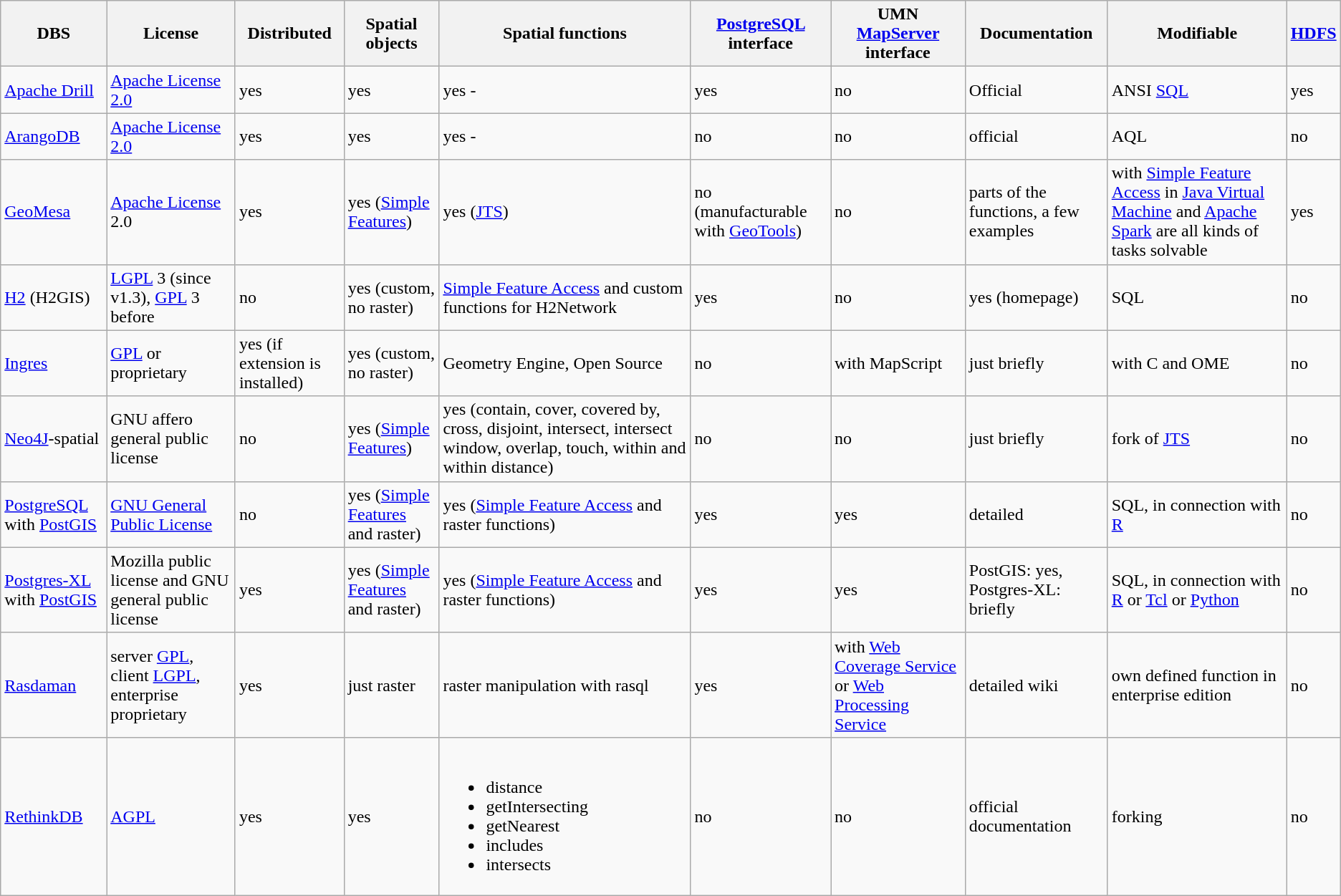<table class="wikitable sortable">
<tr>
<th>DBS</th>
<th>License</th>
<th>Distributed</th>
<th>Spatial objects</th>
<th>Spatial functions</th>
<th><a href='#'>PostgreSQL</a> interface</th>
<th>UMN <a href='#'>MapServer</a> interface</th>
<th>Documentation</th>
<th>Modifiable</th>
<th><a href='#'>HDFS</a></th>
</tr>
<tr>
<td><a href='#'>Apache Drill</a></td>
<td><a href='#'>Apache License 2.0</a></td>
<td>yes</td>
<td>yes</td>
<td>yes - </td>
<td>yes</td>
<td>no</td>
<td>Official </td>
<td>ANSI <a href='#'>SQL</a></td>
<td>yes</td>
</tr>
<tr>
<td><a href='#'>ArangoDB</a></td>
<td><a href='#'>Apache License 2.0</a></td>
<td>yes</td>
<td>yes</td>
<td>yes -  </td>
<td>no</td>
<td>no</td>
<td>official </td>
<td>AQL</td>
<td>no</td>
</tr>
<tr>
<td style="text-align:left"><a href='#'>GeoMesa</a></td>
<td><a href='#'>Apache License</a> 2.0</td>
<td>yes</td>
<td>yes (<a href='#'>Simple Features</a>)</td>
<td>yes (<a href='#'>JTS</a>)</td>
<td>no (manufacturable with <a href='#'>GeoTools</a>)</td>
<td>no</td>
<td>parts of the functions, a few examples</td>
<td>with <a href='#'>Simple Feature Access</a> in <a href='#'>Java Virtual Machine</a> and <a href='#'>Apache Spark</a> are all kinds of tasks solvable</td>
<td>yes</td>
</tr>
<tr>
<td style="text-align:left"><a href='#'>H2</a> (H2GIS)</td>
<td><a href='#'>LGPL</a> 3 (since v1.3), <a href='#'>GPL</a> 3 before</td>
<td>no</td>
<td>yes (custom, no raster)</td>
<td><a href='#'>Simple Feature Access</a> and custom functions for H2Network</td>
<td>yes</td>
<td>no</td>
<td>yes (homepage)</td>
<td>SQL</td>
<td>no</td>
</tr>
<tr>
<td style="text-align:left"><a href='#'>Ingres</a></td>
<td><a href='#'>GPL</a> or proprietary</td>
<td>yes (if extension is installed)</td>
<td>yes (custom, no raster)</td>
<td>Geometry Engine, Open Source</td>
<td>no</td>
<td>with MapScript</td>
<td>just briefly</td>
<td>with C and OME</td>
<td>no</td>
</tr>
<tr>
<td style="text-align:left"><a href='#'>Neo4J</a>-spatial</td>
<td>GNU affero general public license</td>
<td>no</td>
<td>yes (<a href='#'>Simple Features</a>)</td>
<td>yes (contain, cover, covered by, cross, disjoint, intersect, intersect window, overlap, touch, within and within distance)</td>
<td>no</td>
<td>no</td>
<td>just briefly</td>
<td>fork of <a href='#'>JTS</a></td>
<td>no</td>
</tr>
<tr>
<td style="text-align:left"><a href='#'>PostgreSQL</a> with <a href='#'>PostGIS</a></td>
<td><a href='#'>GNU General Public License</a></td>
<td>no</td>
<td>yes (<a href='#'>Simple Features</a> and raster)</td>
<td>yes (<a href='#'>Simple Feature Access</a> and raster functions)</td>
<td>yes</td>
<td>yes</td>
<td>detailed</td>
<td>SQL, in connection with <a href='#'>R</a></td>
<td>no</td>
</tr>
<tr>
<td style="text-align:left"><a href='#'>Postgres-XL</a> with <a href='#'>PostGIS</a></td>
<td>Mozilla public license and GNU general public license</td>
<td>yes</td>
<td>yes (<a href='#'>Simple Features</a> and raster)</td>
<td>yes (<a href='#'>Simple Feature Access</a> and raster functions)</td>
<td>yes</td>
<td>yes</td>
<td>PostGIS: yes, Postgres-XL: briefly</td>
<td>SQL, in connection with <a href='#'>R</a> or <a href='#'>Tcl</a> or <a href='#'>Python</a></td>
<td>no</td>
</tr>
<tr>
<td style="text-align:left"><a href='#'>Rasdaman</a></td>
<td>server <a href='#'>GPL</a>, client <a href='#'>LGPL</a>, enterprise proprietary</td>
<td>yes</td>
<td>just raster</td>
<td>raster manipulation with rasql</td>
<td>yes</td>
<td>with <a href='#'>Web Coverage Service</a> or <a href='#'>Web Processing Service</a></td>
<td>detailed wiki</td>
<td>own defined function in enterprise edition</td>
<td>no</td>
</tr>
<tr>
<td><a href='#'>RethinkDB</a></td>
<td><a href='#'>AGPL</a></td>
<td>yes</td>
<td>yes</td>
<td><br><ul><li>distance</li><li>getIntersecting</li><li>getNearest</li><li>includes</li><li>intersects</li></ul></td>
<td>no</td>
<td>no</td>
<td>official documentation</td>
<td>forking</td>
<td>no</td>
</tr>
</table>
